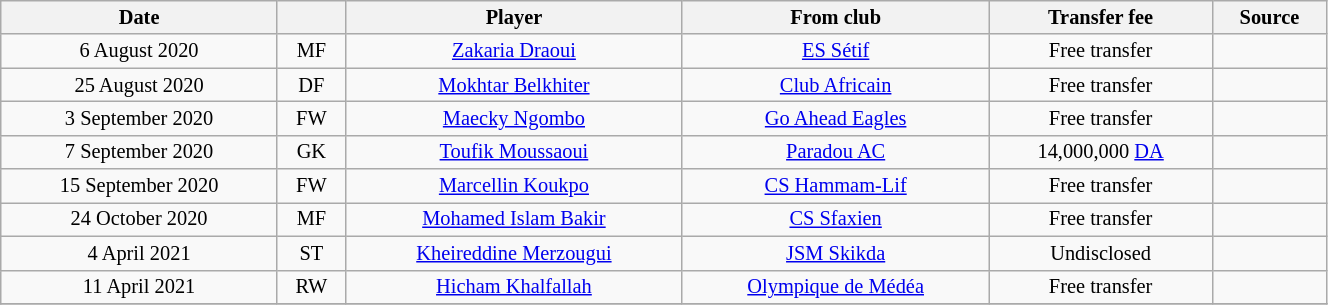<table class="wikitable sortable" style="width:70%; text-align:center; font-size:85%; text-align:centre;">
<tr>
<th>Date</th>
<th></th>
<th>Player</th>
<th>From club</th>
<th>Transfer fee</th>
<th>Source</th>
</tr>
<tr>
<td>6 August 2020</td>
<td>MF</td>
<td> <a href='#'>Zakaria Draoui</a></td>
<td><a href='#'>ES Sétif</a></td>
<td>Free transfer</td>
<td></td>
</tr>
<tr>
<td>25 August 2020</td>
<td>DF</td>
<td> <a href='#'>Mokhtar Belkhiter</a></td>
<td> <a href='#'>Club Africain</a></td>
<td>Free transfer</td>
<td></td>
</tr>
<tr>
<td>3 September 2020</td>
<td>FW</td>
<td> <a href='#'>Maecky Ngombo</a></td>
<td> <a href='#'>Go Ahead Eagles</a></td>
<td>Free transfer</td>
<td></td>
</tr>
<tr>
<td>7 September 2020</td>
<td>GK</td>
<td> <a href='#'>Toufik Moussaoui</a></td>
<td><a href='#'>Paradou AC</a></td>
<td>14,000,000 <a href='#'>DA</a></td>
<td></td>
</tr>
<tr>
<td>15 September 2020</td>
<td>FW</td>
<td> <a href='#'>Marcellin Koukpo</a></td>
<td> <a href='#'>CS Hammam-Lif</a></td>
<td>Free transfer</td>
<td></td>
</tr>
<tr>
<td>24 October 2020</td>
<td>MF</td>
<td> <a href='#'>Mohamed Islam Bakir</a></td>
<td> <a href='#'>CS Sfaxien</a></td>
<td>Free transfer</td>
<td></td>
</tr>
<tr>
<td>4 April 2021</td>
<td>ST</td>
<td> <a href='#'>Kheireddine Merzougui</a></td>
<td><a href='#'>JSM Skikda</a></td>
<td>Undisclosed</td>
<td></td>
</tr>
<tr>
<td>11 April 2021</td>
<td>RW</td>
<td> <a href='#'>Hicham Khalfallah</a></td>
<td><a href='#'>Olympique de Médéa</a></td>
<td>Free transfer</td>
<td></td>
</tr>
<tr>
</tr>
</table>
